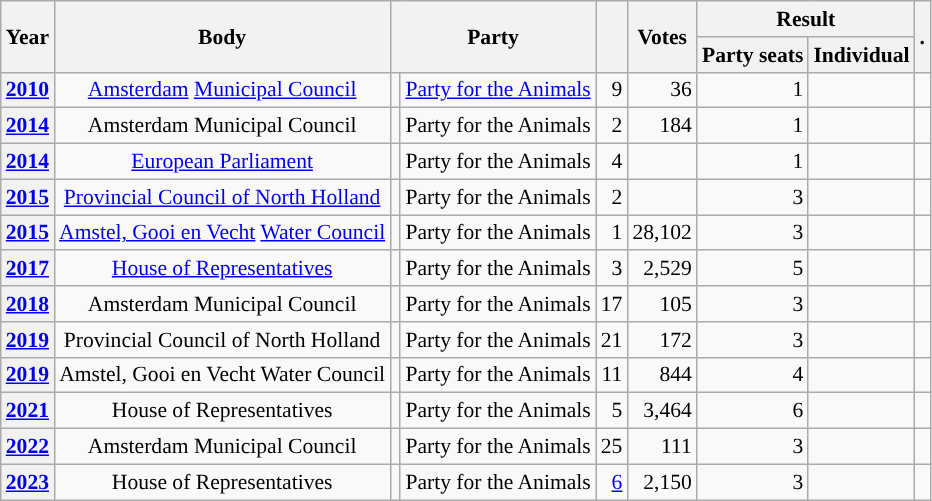<table class="wikitable plainrowheaders sortable" border=2 cellpadding=4 cellspacing=0 style="border: 1px #aaa solid; font-size: 90%; text-align:center;">
<tr>
<th scope="col" rowspan=2>Year</th>
<th scope="col" rowspan=2>Body</th>
<th scope="col" colspan=2 rowspan=2>Party</th>
<th scope="col" rowspan=2></th>
<th scope="col" rowspan=2>Votes</th>
<th scope="colgroup" colspan=2>Result</th>
<th scope="col" rowspan=2 class="unsortable">.</th>
</tr>
<tr>
<th scope="col">Party seats</th>
<th scope="col">Individual</th>
</tr>
<tr>
<th scope="row"><a href='#'>2010</a></th>
<td><a href='#'>Amsterdam</a> <a href='#'>Municipal Council</a></td>
<td style="background-color:"></td>
<td><a href='#'>Party for the Animals</a></td>
<td style=text-align:right>9</td>
<td style=text-align:right>36</td>
<td style=text-align:right>1</td>
<td></td>
<td></td>
</tr>
<tr>
<th scope="row"><a href='#'>2014</a></th>
<td>Amsterdam Municipal Council</td>
<td style="background-color:"></td>
<td>Party for the Animals</td>
<td style=text-align:right>2</td>
<td style=text-align:right>184</td>
<td style=text-align:right>1</td>
<td></td>
<td></td>
</tr>
<tr>
<th scope="row"><a href='#'>2014</a></th>
<td><a href='#'>European Parliament</a></td>
<td style="background-color:"></td>
<td>Party for the Animals</td>
<td style=text-align:right>4</td>
<td style=text-align:right></td>
<td style=text-align:right>1</td>
<td></td>
<td></td>
</tr>
<tr>
<th scope="row"><a href='#'>2015</a></th>
<td><a href='#'>Provincial Council of North Holland</a></td>
<td style="background-color:"></td>
<td>Party for the Animals</td>
<td style=text-align:right>2</td>
<td style=text-align:right></td>
<td style=text-align:right>3</td>
<td></td>
<td></td>
</tr>
<tr>
<th scope="row"><a href='#'>2015</a></th>
<td><a href='#'>Amstel, Gooi en Vecht</a> <a href='#'>Water Council</a></td>
<td style="background-color:"></td>
<td>Party for the Animals</td>
<td style=text-align:right>1</td>
<td style=text-align:right>28,102</td>
<td style=text-align:right>3</td>
<td></td>
<td></td>
</tr>
<tr>
<th scope="row"><a href='#'>2017</a></th>
<td><a href='#'>House of Representatives</a></td>
<td style="background-color:"></td>
<td>Party for the Animals</td>
<td style=text-align:right>3</td>
<td style=text-align:right>2,529</td>
<td style=text-align:right>5</td>
<td></td>
<td></td>
</tr>
<tr>
<th scope="row"><a href='#'>2018</a></th>
<td>Amsterdam Municipal Council</td>
<td style="background-color:"></td>
<td>Party for the Animals</td>
<td style=text-align:right>17</td>
<td style=text-align:right>105</td>
<td style=text-align:right>3</td>
<td></td>
<td></td>
</tr>
<tr>
<th scope="row"><a href='#'>2019</a></th>
<td>Provincial Council of North Holland</td>
<td style="background-color:"></td>
<td>Party for the Animals</td>
<td style=text-align:right>21</td>
<td style=text-align:right>172</td>
<td style=text-align:right>3</td>
<td></td>
<td></td>
</tr>
<tr>
<th scope="row"><a href='#'>2019</a></th>
<td>Amstel, Gooi en Vecht Water Council</td>
<td style="background-color:"></td>
<td>Party for the Animals</td>
<td style=text-align:right>11</td>
<td style=text-align:right>844</td>
<td style=text-align:right>4</td>
<td></td>
<td></td>
</tr>
<tr>
<th scope="row"><a href='#'>2021</a></th>
<td>House of Representatives</td>
<td style="background-color:"></td>
<td>Party for the Animals</td>
<td style=text-align:right>5</td>
<td style=text-align:right>3,464</td>
<td style=text-align:right>6</td>
<td></td>
<td></td>
</tr>
<tr>
<th scope="row"><a href='#'>2022</a></th>
<td>Amsterdam Municipal Council</td>
<td style="background-color:"></td>
<td>Party for the Animals</td>
<td style=text-align:right>25</td>
<td style=text-align:right>111</td>
<td style=text-align:right>3</td>
<td></td>
<td></td>
</tr>
<tr>
<th scope="row"><a href='#'>2023</a></th>
<td>House of Representatives</td>
<td style="background-color:"></td>
<td>Party for the Animals</td>
<td style=text-align:right><a href='#'>6</a></td>
<td style=text-align:right>2,150</td>
<td style=text-align:right>3</td>
<td></td>
<td></td>
</tr>
</table>
